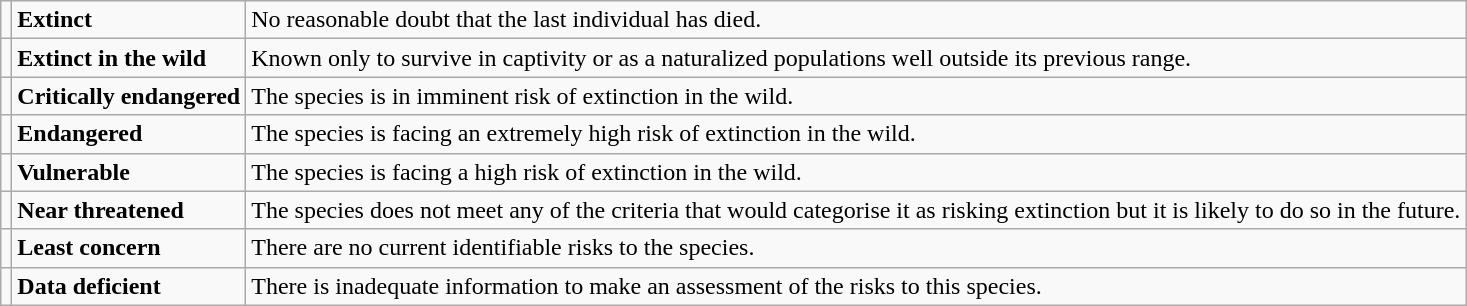<table class="wikitable" style="text-align:left">
<tr>
<td></td>
<td><strong>Extinct</strong></td>
<td>No reasonable doubt that the last individual has died.</td>
</tr>
<tr>
<td></td>
<td><strong>Extinct in the wild</strong></td>
<td>Known only to survive in captivity or as a naturalized populations well outside its previous range.</td>
</tr>
<tr>
<td></td>
<td><strong>Critically endangered</strong></td>
<td>The species is in imminent risk of extinction in the wild.</td>
</tr>
<tr>
<td></td>
<td><strong>Endangered</strong></td>
<td>The species is facing an extremely high risk of extinction in the wild.</td>
</tr>
<tr>
<td></td>
<td><strong>Vulnerable</strong></td>
<td>The species is facing a high risk of extinction in the wild.</td>
</tr>
<tr>
<td></td>
<td><strong>Near threatened</strong></td>
<td>The species does not meet any of the criteria that would categorise it as risking extinction but it is likely to do so in the future.</td>
</tr>
<tr>
<td></td>
<td><strong>Least concern</strong></td>
<td>There are no current identifiable risks to the species.</td>
</tr>
<tr>
<td></td>
<td><strong>Data deficient</strong></td>
<td>There is inadequate information to make an assessment of the risks to this species.</td>
</tr>
</table>
